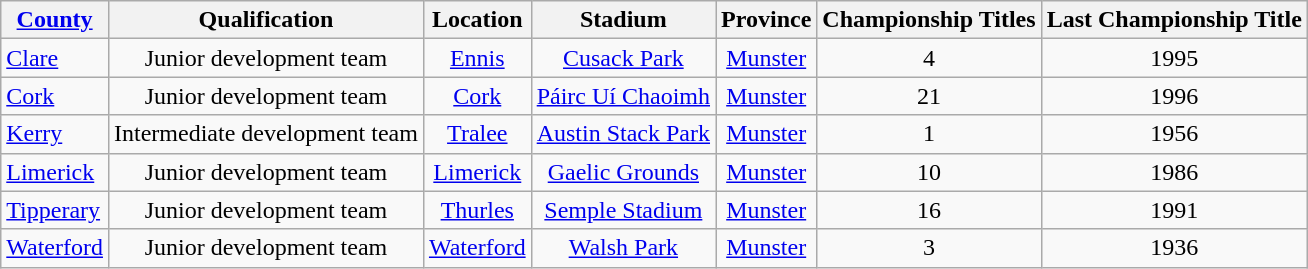<table class="wikitable sortable" style="text-align:center">
<tr>
<th><a href='#'>County</a></th>
<th>Qualification</th>
<th>Location</th>
<th>Stadium</th>
<th>Province</th>
<th>Championship Titles</th>
<th>Last Championship Title</th>
</tr>
<tr>
<td style="text-align:left"> <a href='#'>Clare</a></td>
<td>Junior development team</td>
<td><a href='#'>Ennis</a></td>
<td><a href='#'>Cusack Park</a></td>
<td><a href='#'>Munster</a></td>
<td>4</td>
<td>1995</td>
</tr>
<tr>
<td style="text-align:left"> <a href='#'>Cork</a></td>
<td>Junior development team</td>
<td><a href='#'>Cork</a></td>
<td><a href='#'>Páirc Uí Chaoimh</a></td>
<td><a href='#'>Munster</a></td>
<td>21</td>
<td>1996</td>
</tr>
<tr>
<td style="text-align:left"> <a href='#'>Kerry</a></td>
<td>Intermediate development team</td>
<td><a href='#'>Tralee</a></td>
<td><a href='#'>Austin Stack Park</a></td>
<td><a href='#'>Munster</a></td>
<td>1</td>
<td>1956</td>
</tr>
<tr>
<td style="text-align:left"> <a href='#'>Limerick</a></td>
<td>Junior development team</td>
<td><a href='#'>Limerick</a></td>
<td><a href='#'>Gaelic Grounds</a></td>
<td><a href='#'>Munster</a></td>
<td>10</td>
<td>1986</td>
</tr>
<tr>
<td style="text-align:left"> <a href='#'>Tipperary</a></td>
<td>Junior development team</td>
<td><a href='#'>Thurles</a></td>
<td><a href='#'>Semple Stadium</a></td>
<td><a href='#'>Munster</a></td>
<td>16</td>
<td>1991</td>
</tr>
<tr>
<td style="text-align:left"> <a href='#'>Waterford</a></td>
<td>Junior development team</td>
<td><a href='#'>Waterford</a></td>
<td><a href='#'>Walsh Park</a></td>
<td><a href='#'>Munster</a></td>
<td>3</td>
<td>1936</td>
</tr>
</table>
